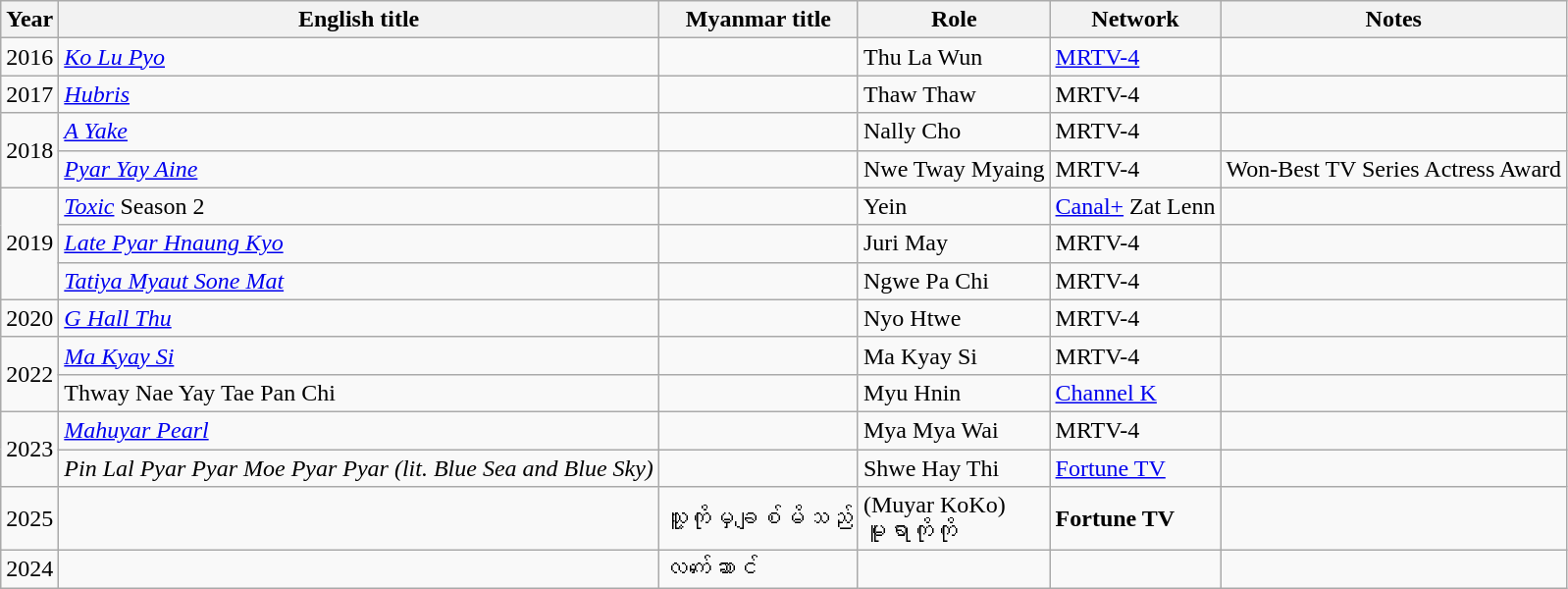<table class="wikitable">
<tr>
<th width=10>Year</th>
<th>English title</th>
<th>Myanmar title</th>
<th>Role</th>
<th>Network</th>
<th>Notes</th>
</tr>
<tr>
<td rowspan="1">2016</td>
<td><em><a href='#'>Ko Lu Pyo</a></em></td>
<td></td>
<td>Thu La Wun</td>
<td><a href='#'>MRTV-4</a></td>
<td></td>
</tr>
<tr>
<td rowspan="1">2017</td>
<td><em><a href='#'>Hubris</a></em></td>
<td></td>
<td>Thaw Thaw</td>
<td>MRTV-4</td>
<td></td>
</tr>
<tr>
<td rowspan="2">2018</td>
<td><em><a href='#'>A Yake</a></em></td>
<td></td>
<td>Nally Cho</td>
<td>MRTV-4</td>
<td></td>
</tr>
<tr>
<td><em><a href='#'>Pyar Yay Aine</a></em></td>
<td></td>
<td>Nwe Tway Myaing</td>
<td>MRTV-4</td>
<td>Won-Best TV Series Actress Award</td>
</tr>
<tr>
<td rowspan="3">2019</td>
<td><em><a href='#'>Toxic</a></em> Season 2 </td>
<td></td>
<td>Yein</td>
<td><a href='#'>Canal+</a> Zat Lenn</td>
<td></td>
</tr>
<tr>
<td><em><a href='#'>Late Pyar Hnaung Kyo</a></em></td>
<td></td>
<td>Juri May</td>
<td>MRTV-4</td>
<td></td>
</tr>
<tr>
<td><em><a href='#'>Tatiya Myaut Sone Mat</a></em></td>
<td></td>
<td>Ngwe Pa Chi</td>
<td>MRTV-4</td>
<td></td>
</tr>
<tr>
<td rowspan="1">2020</td>
<td><em><a href='#'>G Hall Thu</a></em></td>
<td></td>
<td>Nyo Htwe</td>
<td>MRTV-4</td>
<td></td>
</tr>
<tr>
<td rowspan="2">2022</td>
<td><em><a href='#'>Ma Kyay Si</a></em></td>
<td></td>
<td>Ma Kyay Si</td>
<td>MRTV-4</td>
<td></td>
</tr>
<tr>
<td>Thway Nae Yay Tae Pan Chi</td>
<td></td>
<td>Myu Hnin</td>
<td><a href='#'>Channel K</a></td>
<td></td>
</tr>
<tr>
<td rowspan="2">2023</td>
<td><em><a href='#'>Mahuyar Pearl</a></em></td>
<td></td>
<td>Mya Mya Wai</td>
<td>MRTV-4</td>
<td></td>
</tr>
<tr>
<td><em>Pin Lal Pyar Pyar Moe Pyar Pyar (lit. Blue Sea and Blue Sky)</em></td>
<td></td>
<td>Shwe Hay Thi</td>
<td><a href='#'>Fortune TV</a></td>
<td></td>
</tr>
<tr>
<td>2025</td>
<td></td>
<td>သူ့ကိုမှချစ်မိသည်</td>
<td>(Muyar KoKo)<br>မူရာကိုကို</td>
<td><strong>Fortune TV</strong></td>
<td></td>
</tr>
<tr>
<td>2024</td>
<td></td>
<td>လက်ဆောင်</td>
<td></td>
<td></td>
<td></td>
</tr>
</table>
